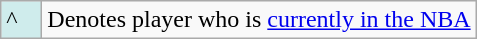<table class="wikitable">
<tr>
<td style="background-color:#CFECEC; width:20px">^</td>
<td>Denotes player who is <a href='#'>currently in the NBA</a></td>
</tr>
</table>
